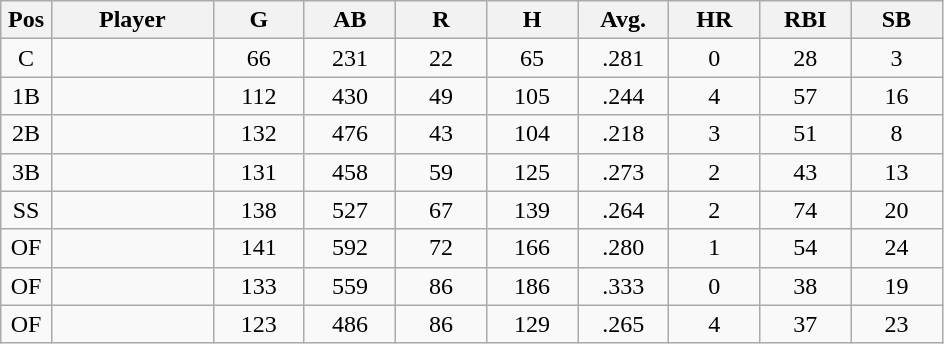<table class="wikitable sortable">
<tr>
<th bgcolor="#DDDDFF" width="5%">Pos</th>
<th bgcolor="#DDDDFF" width="16%">Player</th>
<th bgcolor="#DDDDFF" width="9%">G</th>
<th bgcolor="#DDDDFF" width="9%">AB</th>
<th bgcolor="#DDDDFF" width="9%">R</th>
<th bgcolor="#DDDDFF" width="9%">H</th>
<th bgcolor="#DDDDFF" width="9%">Avg.</th>
<th bgcolor="#DDDDFF" width="9%">HR</th>
<th bgcolor="#DDDDFF" width="9%">RBI</th>
<th bgcolor="#DDDDFF" width="9%">SB</th>
</tr>
<tr align="center">
<td>C</td>
<td></td>
<td>66</td>
<td>231</td>
<td>22</td>
<td>65</td>
<td>.281</td>
<td>0</td>
<td>28</td>
<td>3</td>
</tr>
<tr align="center">
<td>1B</td>
<td></td>
<td>112</td>
<td>430</td>
<td>49</td>
<td>105</td>
<td>.244</td>
<td>4</td>
<td>57</td>
<td>16</td>
</tr>
<tr align="center">
<td>2B</td>
<td></td>
<td>132</td>
<td>476</td>
<td>43</td>
<td>104</td>
<td>.218</td>
<td>3</td>
<td>51</td>
<td>8</td>
</tr>
<tr align="center">
<td>3B</td>
<td></td>
<td>131</td>
<td>458</td>
<td>59</td>
<td>125</td>
<td>.273</td>
<td>2</td>
<td>43</td>
<td>13</td>
</tr>
<tr align="center">
<td>SS</td>
<td></td>
<td>138</td>
<td>527</td>
<td>67</td>
<td>139</td>
<td>.264</td>
<td>2</td>
<td>74</td>
<td>20</td>
</tr>
<tr align="center">
<td>OF</td>
<td></td>
<td>141</td>
<td>592</td>
<td>72</td>
<td>166</td>
<td>.280</td>
<td>1</td>
<td>54</td>
<td>24</td>
</tr>
<tr align="center">
<td>OF</td>
<td></td>
<td>133</td>
<td>559</td>
<td>86</td>
<td>186</td>
<td>.333</td>
<td>0</td>
<td>38</td>
<td>19</td>
</tr>
<tr align="center">
<td>OF</td>
<td></td>
<td>123</td>
<td>486</td>
<td>86</td>
<td>129</td>
<td>.265</td>
<td>4</td>
<td>37</td>
<td>23</td>
</tr>
</table>
